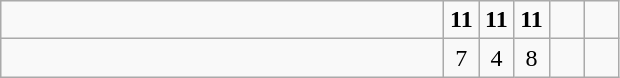<table class="wikitable">
<tr>
<td style="width:18em"><strong></strong></td>
<td align=center style="width:1em"><strong>11</strong></td>
<td align=center style="width:1em"><strong>11</strong></td>
<td align=center style="width:1em"><strong>11</strong></td>
<td align=center style="width:1em"></td>
<td align=center style="width:1em"></td>
</tr>
<tr>
<td style="width:18em"></td>
<td align=center style="width:1em">7</td>
<td align=center style="width:1em">4</td>
<td align=center style="width:1em">8</td>
<td align=center style="width:1em"></td>
<td align=center style="width:1em"></td>
</tr>
</table>
